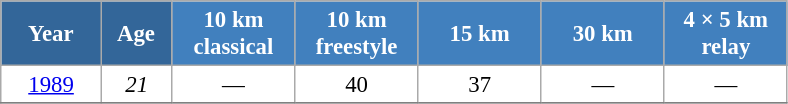<table class="wikitable" style="font-size:95%; text-align:center; border:grey solid 1px; border-collapse:collapse; background:#ffffff;">
<tr>
<th style="background-color:#369; color:white; width:60px;"> Year </th>
<th style="background-color:#369; color:white; width:40px;"> Age </th>
<th style="background-color:#4180be; color:white; width:75px;"> 10 km <br> classical </th>
<th style="background-color:#4180be; color:white; width:75px;"> 10 km <br> freestyle </th>
<th style="background-color:#4180be; color:white; width:75px;"> 15 km </th>
<th style="background-color:#4180be; color:white; width:75px;"> 30 km </th>
<th style="background-color:#4180be; color:white; width:75px;"> 4 × 5 km <br> relay </th>
</tr>
<tr>
<td><a href='#'>1989</a></td>
<td><em>21</em></td>
<td>—</td>
<td>40</td>
<td>37</td>
<td>—</td>
<td>—</td>
</tr>
<tr>
</tr>
</table>
